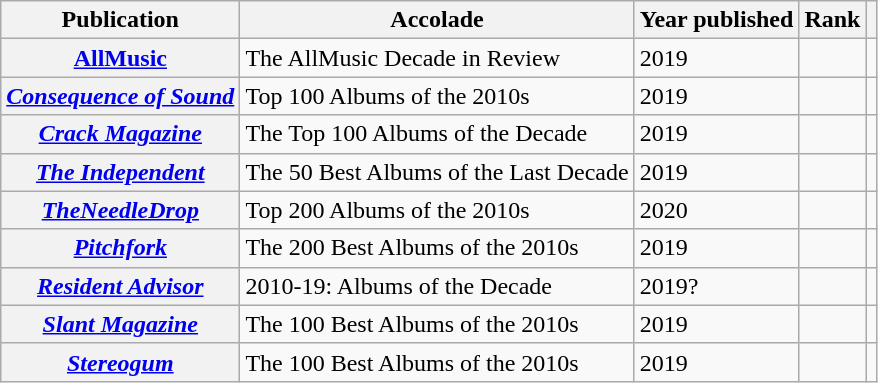<table class="wikitable sortable plainrowheaders">
<tr>
<th scope="col">Publication</th>
<th scope="col">Accolade</th>
<th scope="col">Year published</th>
<th scope="col">Rank</th>
<th scope="col" class="unsortable"></th>
</tr>
<tr>
<th scope="row"><a href='#'>AllMusic</a></th>
<td>The AllMusic Decade in Review</td>
<td>2019</td>
<td></td>
<td></td>
</tr>
<tr>
<th scope="row"><em><a href='#'>Consequence of Sound</a></em></th>
<td>Top 100 Albums of the 2010s</td>
<td>2019</td>
<td></td>
<td></td>
</tr>
<tr>
<th scope="row"><em><a href='#'>Crack Magazine</a></em></th>
<td>The Top 100 Albums of the Decade</td>
<td>2019</td>
<td></td>
<td></td>
</tr>
<tr>
<th scope="row"><em><a href='#'>The Independent</a></em></th>
<td>The 50 Best Albums of the Last Decade</td>
<td>2019</td>
<td></td>
<td></td>
</tr>
<tr>
<th scope="row"><em><a href='#'>TheNeedleDrop</a></em></th>
<td>Top 200 Albums of the 2010s</td>
<td>2020</td>
<td></td>
</tr>
<tr>
<th scope="row"><em><a href='#'>Pitchfork</a></em></th>
<td>The 200 Best Albums of the 2010s</td>
<td>2019</td>
<td></td>
<td></td>
</tr>
<tr>
<th scope="row"><em><a href='#'>Resident Advisor</a></em></th>
<td>2010-19: Albums of the Decade</td>
<td>2019?</td>
<td></td>
<td></td>
</tr>
<tr>
<th scope="row"><em><a href='#'>Slant Magazine</a></em></th>
<td>The 100 Best Albums of the 2010s</td>
<td>2019</td>
<td></td>
<td></td>
</tr>
<tr>
<th scope="row"><em><a href='#'>Stereogum</a></em></th>
<td>The 100 Best Albums of the 2010s</td>
<td>2019</td>
<td></td>
<td></td>
</tr>
</table>
